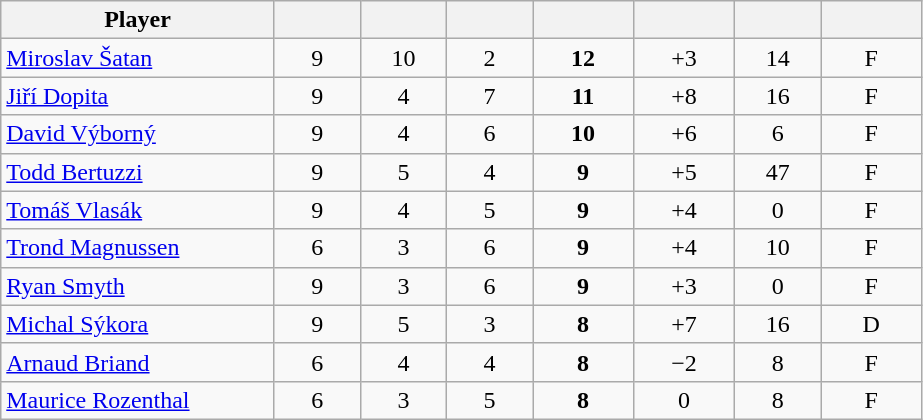<table class="wikitable sortable" style="text-align:center;">
<tr>
<th style="width:175px;">Player</th>
<th style="width:50px;"></th>
<th style="width:50px;"></th>
<th style="width:50px;"></th>
<th style="width:60px;"></th>
<th style="width:60px;"></th>
<th style="width:50px;"></th>
<th style="width:60px;"></th>
</tr>
<tr>
<td style="text-align:left;"> <a href='#'>Miroslav Šatan</a></td>
<td>9</td>
<td>10</td>
<td>2</td>
<td><strong>12</strong></td>
<td>+3</td>
<td>14</td>
<td>F</td>
</tr>
<tr>
<td style="text-align:left;"> <a href='#'>Jiří Dopita</a></td>
<td>9</td>
<td>4</td>
<td>7</td>
<td><strong>11</strong></td>
<td>+8</td>
<td>16</td>
<td>F</td>
</tr>
<tr>
<td style="text-align:left;"> <a href='#'>David Výborný</a></td>
<td>9</td>
<td>4</td>
<td>6</td>
<td><strong>10</strong></td>
<td>+6</td>
<td>6</td>
<td>F</td>
</tr>
<tr>
<td style="text-align:left;"> <a href='#'>Todd Bertuzzi</a></td>
<td>9</td>
<td>5</td>
<td>4</td>
<td><strong>9</strong></td>
<td>+5</td>
<td>47</td>
<td>F</td>
</tr>
<tr>
<td style="text-align:left;"> <a href='#'>Tomáš Vlasák</a></td>
<td>9</td>
<td>4</td>
<td>5</td>
<td><strong>9</strong></td>
<td>+4</td>
<td>0</td>
<td>F</td>
</tr>
<tr>
<td style="text-align:left;"> <a href='#'>Trond Magnussen</a></td>
<td>6</td>
<td>3</td>
<td>6</td>
<td><strong>9</strong></td>
<td>+4</td>
<td>10</td>
<td>F</td>
</tr>
<tr>
<td style="text-align:left;"> <a href='#'>Ryan Smyth</a></td>
<td>9</td>
<td>3</td>
<td>6</td>
<td><strong>9</strong></td>
<td>+3</td>
<td>0</td>
<td>F</td>
</tr>
<tr>
<td style="text-align:left;"> <a href='#'>Michal Sýkora</a></td>
<td>9</td>
<td>5</td>
<td>3</td>
<td><strong>8</strong></td>
<td>+7</td>
<td>16</td>
<td>D</td>
</tr>
<tr>
<td style="text-align:left;"> <a href='#'>Arnaud Briand</a></td>
<td>6</td>
<td>4</td>
<td>4</td>
<td><strong>8</strong></td>
<td>−2</td>
<td>8</td>
<td>F</td>
</tr>
<tr>
<td style="text-align:left;"> <a href='#'>Maurice Rozenthal</a></td>
<td>6</td>
<td>3</td>
<td>5</td>
<td><strong>8</strong></td>
<td>0</td>
<td>8</td>
<td>F</td>
</tr>
</table>
